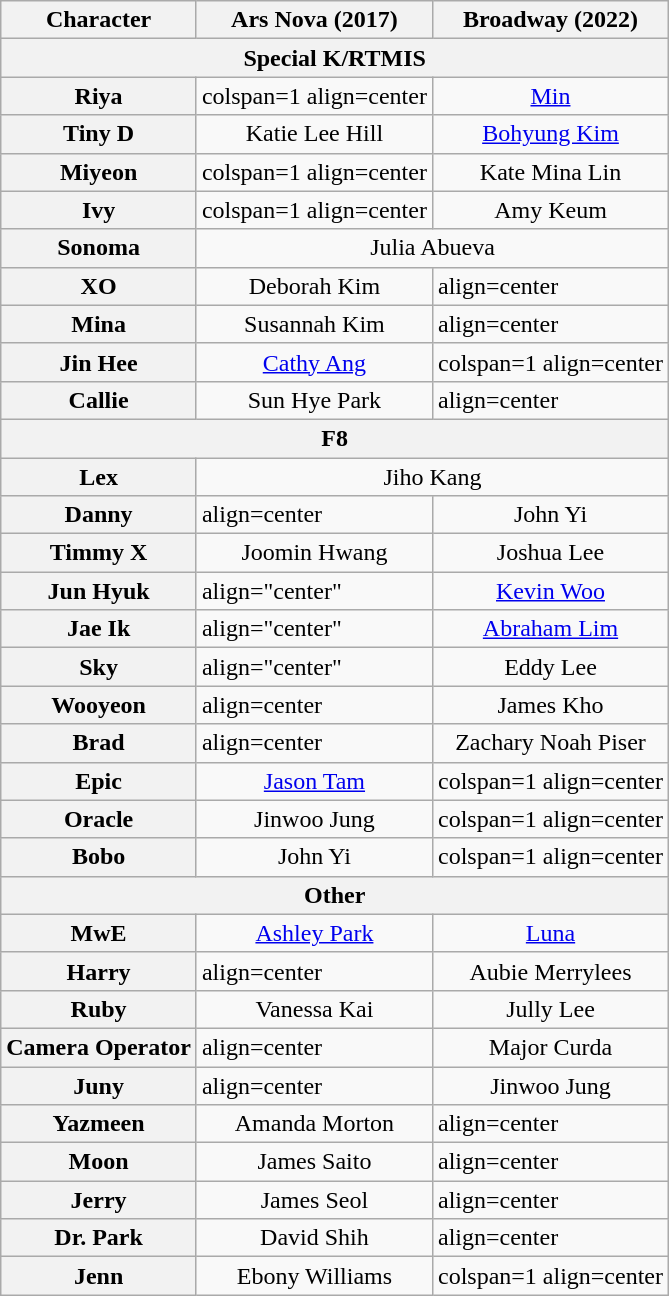<table class="wikitable" style="width:1000;">
<tr>
<th>Character</th>
<th>Ars Nova (2017)</th>
<th>Broadway (2022)</th>
</tr>
<tr>
<th colspan=3>Special K/RTMIS</th>
</tr>
<tr>
<th>Riya</th>
<td>colspan=1 align=center </td>
<td colspan=1 align=center><a href='#'>Min</a></td>
</tr>
<tr>
<th>Tiny D</th>
<td colspan=1 align=center>Katie Lee Hill</td>
<td colspan=1 align=center><a href='#'>Bohyung Kim</a></td>
</tr>
<tr>
<th>Miyeon</th>
<td>colspan=1 align=center </td>
<td colspan=1 align=center>Kate Mina Lin</td>
</tr>
<tr>
<th>Ivy</th>
<td>colspan=1 align=center </td>
<td colspan=1 align=center>Amy Keum</td>
</tr>
<tr>
<th>Sonoma</th>
<td colspan="2" align="center">Julia Abueva</td>
</tr>
<tr>
<th>XO</th>
<td colspan=1 align=center>Deborah Kim</td>
<td>align=center </td>
</tr>
<tr>
<th>Mina</th>
<td colspan=1 align=center>Susannah Kim</td>
<td>align=center </td>
</tr>
<tr>
<th>Jin Hee</th>
<td colspan=1 align=center><a href='#'>Cathy Ang</a></td>
<td>colspan=1 align=center </td>
</tr>
<tr>
<th>Callie</th>
<td colspan=1 align=center>Sun Hye Park</td>
<td>align=center </td>
</tr>
<tr>
<th colspan=3>F8</th>
</tr>
<tr>
<th>Lex</th>
<td colspan="2" align="center">Jiho Kang</td>
</tr>
<tr>
<th>Danny</th>
<td>align=center </td>
<td align=center>John Yi</td>
</tr>
<tr>
<th>Timmy X</th>
<td align="center">Joomin Hwang</td>
<td colspan=1 align=center>Joshua Lee</td>
</tr>
<tr>
<th>Jun Hyuk</th>
<td>align="center" </td>
<td align=center><a href='#'>Kevin Woo</a></td>
</tr>
<tr>
<th>Jae Ik</th>
<td>align="center" </td>
<td align=center><a href='#'>Abraham Lim</a></td>
</tr>
<tr>
<th>Sky</th>
<td>align="center" </td>
<td align=center>Eddy Lee</td>
</tr>
<tr>
<th>Wooyeon</th>
<td>align=center </td>
<td align=center>James Kho</td>
</tr>
<tr>
<th>Brad</th>
<td>align=center </td>
<td align=center>Zachary Noah Piser</td>
</tr>
<tr>
<th>Epic</th>
<td colspan=1 align=center><a href='#'>Jason Tam</a></td>
<td>colspan=1 align=center </td>
</tr>
<tr>
<th>Oracle</th>
<td colspan=1 align="center">Jinwoo Jung</td>
<td>colspan=1 align=center </td>
</tr>
<tr>
<th>Bobo</th>
<td colspan=1 align="center">John Yi</td>
<td>colspan=1 align=center </td>
</tr>
<tr>
<th colspan=3>Other</th>
</tr>
<tr>
<th>MwE</th>
<td colspan=1 align=center><a href='#'>Ashley Park</a></td>
<td colspan=1 align=center><a href='#'>Luna</a></td>
</tr>
<tr>
<th>Harry</th>
<td>align=center </td>
<td align=center>Aubie Merrylees</td>
</tr>
<tr>
<th>Ruby</th>
<td colspan=1 align=center>Vanessa Kai</td>
<td colspan=1 align=center>Jully Lee</td>
</tr>
<tr>
<th>Camera Operator</th>
<td>align=center </td>
<td align=center>Major Curda</td>
</tr>
<tr>
<th>Juny</th>
<td>align=center </td>
<td align=center>Jinwoo Jung</td>
</tr>
<tr>
<th>Yazmeen</th>
<td colspan=1 align=center>Amanda Morton</td>
<td>align=center </td>
</tr>
<tr>
<th>Moon</th>
<td colspan=1 align=center>James Saito</td>
<td>align=center </td>
</tr>
<tr>
<th>Jerry</th>
<td colspan=1 align=center>James Seol</td>
<td>align=center </td>
</tr>
<tr>
<th>Dr. Park</th>
<td colspan=1 align=center>David Shih</td>
<td>align=center </td>
</tr>
<tr>
<th>Jenn</th>
<td colspan=1 align=center>Ebony Williams</td>
<td>colspan=1 align=center </td>
</tr>
</table>
